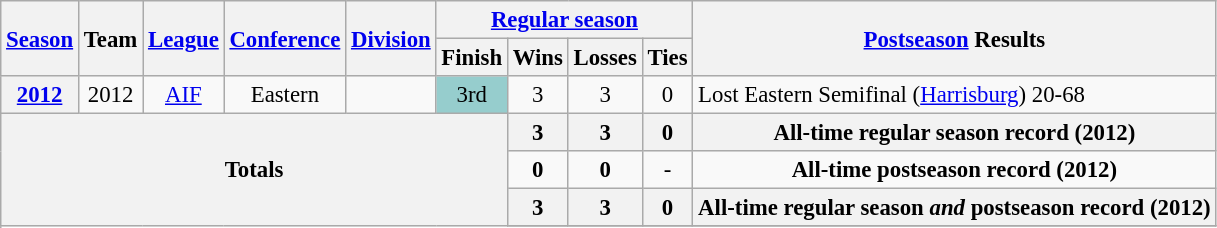<table class="wikitable" style="font-size: 95%;">
<tr>
<th rowspan="2"><a href='#'>Season</a></th>
<th rowspan="2">Team</th>
<th rowspan="2"><a href='#'>League</a></th>
<th rowspan="2"><a href='#'>Conference</a></th>
<th rowspan="2"><a href='#'>Division</a></th>
<th colspan="4"><a href='#'>Regular season</a></th>
<th rowspan="2"><a href='#'>Postseason</a> Results</th>
</tr>
<tr>
<th>Finish</th>
<th>Wins</th>
<th>Losses</th>
<th>Ties</th>
</tr>
<tr background:#fcc;">
<th style="text-align:center;"><a href='#'>2012</a></th>
<td style="text-align:center;">2012</td>
<td style="text-align:center;"><a href='#'>AIF</a></td>
<td style="text-align:center;">Eastern</td>
<td style="text-align:center;"></td>
<td style="text-align:center; background:#96cdcd;">3rd</td>
<td style="text-align:center;">3</td>
<td style="text-align:center;">3</td>
<td style="text-align:center;">0</td>
<td>Lost Eastern Semifinal (<a href='#'>Harrisburg</a>) 20-68</td>
</tr>
<tr>
<th style="text-align:center;" rowspan="5" colspan="6">Totals</th>
<th style="text-align:center;"><strong>3</strong></th>
<th style="text-align:center;"><strong>3</strong></th>
<th style="text-align:center;"><strong>0</strong></th>
<th style="text-align:center;" colspan="3"><strong>All-time regular season record (2012)</strong></th>
</tr>
<tr style="text-align:center;">
<td><strong>0</strong></td>
<td><strong>0</strong></td>
<td>-</td>
<td colspan="3"><strong>All-time postseason record (2012)</strong></td>
</tr>
<tr>
<th style="text-align:center;"><strong>3</strong></th>
<th style="text-align:center;"><strong>3</strong></th>
<th style="text-align:center;"><strong>0</strong></th>
<th style="text-align:center;" colspan="3"><strong>All-time regular season <em>and</em>  postseason record (2012)</strong></th>
</tr>
<tr>
</tr>
</table>
